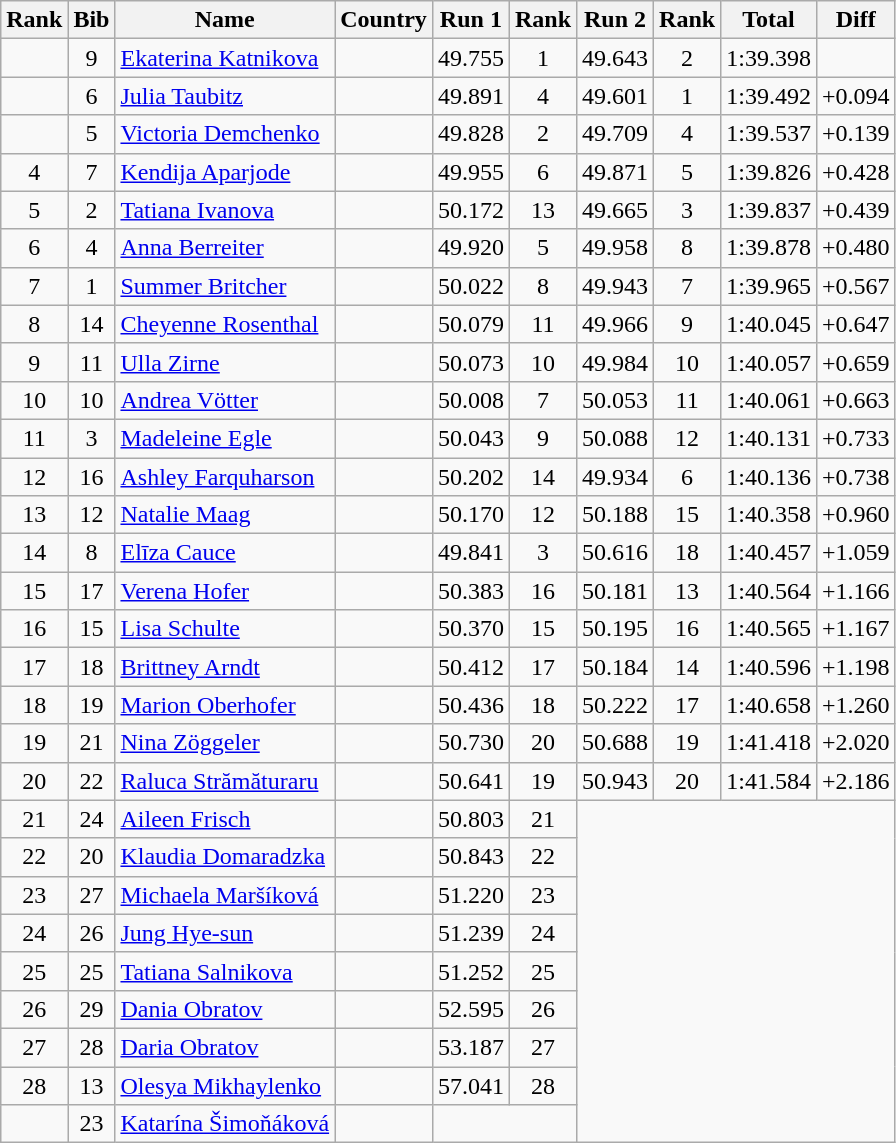<table class="wikitable sortable" style="text-align:center">
<tr>
<th>Rank</th>
<th>Bib</th>
<th>Name</th>
<th>Country</th>
<th>Run 1</th>
<th>Rank</th>
<th>Run 2</th>
<th>Rank</th>
<th>Total</th>
<th>Diff</th>
</tr>
<tr>
<td></td>
<td>9</td>
<td align=left><a href='#'>Ekaterina Katnikova</a></td>
<td align=left></td>
<td>49.755 </td>
<td>1</td>
<td>49.643</td>
<td>2</td>
<td>1:39.398</td>
<td></td>
</tr>
<tr>
<td></td>
<td>6</td>
<td align=left><a href='#'>Julia Taubitz</a></td>
<td align=left></td>
<td>49.891</td>
<td>4</td>
<td>49.601 </td>
<td>1</td>
<td>1:39.492</td>
<td>+0.094</td>
</tr>
<tr>
<td></td>
<td>5</td>
<td align=left><a href='#'>Victoria Demchenko</a></td>
<td align=left></td>
<td>49.828</td>
<td>2</td>
<td>49.709</td>
<td>4</td>
<td>1:39.537</td>
<td>+0.139</td>
</tr>
<tr>
<td>4</td>
<td>7</td>
<td align=left><a href='#'>Kendija Aparjode</a></td>
<td align=left></td>
<td>49.955</td>
<td>6</td>
<td>49.871</td>
<td>5</td>
<td>1:39.826</td>
<td>+0.428</td>
</tr>
<tr>
<td>5</td>
<td>2</td>
<td align=left><a href='#'>Tatiana Ivanova</a></td>
<td align=left></td>
<td>50.172</td>
<td>13</td>
<td>49.665</td>
<td>3</td>
<td>1:39.837</td>
<td>+0.439</td>
</tr>
<tr>
<td>6</td>
<td>4</td>
<td align=left><a href='#'>Anna Berreiter</a></td>
<td align=left></td>
<td>49.920</td>
<td>5</td>
<td>49.958</td>
<td>8</td>
<td>1:39.878</td>
<td>+0.480</td>
</tr>
<tr>
<td>7</td>
<td>1</td>
<td align=left><a href='#'>Summer Britcher</a></td>
<td align=left></td>
<td>50.022</td>
<td>8</td>
<td>49.943</td>
<td>7</td>
<td>1:39.965</td>
<td>+0.567</td>
</tr>
<tr>
<td>8</td>
<td>14</td>
<td align=left><a href='#'>Cheyenne Rosenthal</a></td>
<td align=left></td>
<td>50.079</td>
<td>11</td>
<td>49.966</td>
<td>9</td>
<td>1:40.045</td>
<td>+0.647</td>
</tr>
<tr>
<td>9</td>
<td>11</td>
<td align=left><a href='#'>Ulla Zirne</a></td>
<td align=left></td>
<td>50.073</td>
<td>10</td>
<td>49.984</td>
<td>10</td>
<td>1:40.057</td>
<td>+0.659</td>
</tr>
<tr>
<td>10</td>
<td>10</td>
<td align=left><a href='#'>Andrea Vötter</a></td>
<td align=left></td>
<td>50.008</td>
<td>7</td>
<td>50.053</td>
<td>11</td>
<td>1:40.061</td>
<td>+0.663</td>
</tr>
<tr>
<td>11</td>
<td>3</td>
<td align=left><a href='#'>Madeleine Egle</a></td>
<td align=left></td>
<td>50.043</td>
<td>9</td>
<td>50.088</td>
<td>12</td>
<td>1:40.131</td>
<td>+0.733</td>
</tr>
<tr>
<td>12</td>
<td>16</td>
<td align=left><a href='#'>Ashley Farquharson</a></td>
<td align=left></td>
<td>50.202</td>
<td>14</td>
<td>49.934</td>
<td>6</td>
<td>1:40.136</td>
<td>+0.738</td>
</tr>
<tr>
<td>13</td>
<td>12</td>
<td align=left><a href='#'>Natalie Maag</a></td>
<td align=left></td>
<td>50.170</td>
<td>12</td>
<td>50.188</td>
<td>15</td>
<td>1:40.358</td>
<td>+0.960</td>
</tr>
<tr>
<td>14</td>
<td>8</td>
<td align=left><a href='#'>Elīza Cauce</a></td>
<td align=left></td>
<td>49.841</td>
<td>3</td>
<td>50.616</td>
<td>18</td>
<td>1:40.457</td>
<td>+1.059</td>
</tr>
<tr>
<td>15</td>
<td>17</td>
<td align=left><a href='#'>Verena Hofer</a></td>
<td align=left></td>
<td>50.383</td>
<td>16</td>
<td>50.181</td>
<td>13</td>
<td>1:40.564</td>
<td>+1.166</td>
</tr>
<tr>
<td>16</td>
<td>15</td>
<td align=left><a href='#'>Lisa Schulte</a></td>
<td align=left></td>
<td>50.370</td>
<td>15</td>
<td>50.195</td>
<td>16</td>
<td>1:40.565</td>
<td>+1.167</td>
</tr>
<tr>
<td>17</td>
<td>18</td>
<td align=left><a href='#'>Brittney Arndt</a></td>
<td align=left></td>
<td>50.412</td>
<td>17</td>
<td>50.184</td>
<td>14</td>
<td>1:40.596</td>
<td>+1.198</td>
</tr>
<tr>
<td>18</td>
<td>19</td>
<td align=left><a href='#'>Marion Oberhofer</a></td>
<td align=left></td>
<td>50.436</td>
<td>18</td>
<td>50.222</td>
<td>17</td>
<td>1:40.658</td>
<td>+1.260</td>
</tr>
<tr>
<td>19</td>
<td>21</td>
<td align=left><a href='#'>Nina Zöggeler</a></td>
<td align=left></td>
<td>50.730</td>
<td>20</td>
<td>50.688</td>
<td>19</td>
<td>1:41.418</td>
<td>+2.020</td>
</tr>
<tr>
<td>20</td>
<td>22</td>
<td align=left><a href='#'>Raluca Strămăturaru</a></td>
<td align=left></td>
<td>50.641</td>
<td>19</td>
<td>50.943</td>
<td>20</td>
<td>1:41.584</td>
<td>+2.186</td>
</tr>
<tr>
<td>21</td>
<td>24</td>
<td align=left><a href='#'>Aileen Frisch</a></td>
<td align=left></td>
<td>50.803</td>
<td>21</td>
<td colspan=4 rowspan=9></td>
</tr>
<tr>
<td>22</td>
<td>20</td>
<td align=left><a href='#'>Klaudia Domaradzka</a></td>
<td align=left></td>
<td>50.843</td>
<td>22</td>
</tr>
<tr>
<td>23</td>
<td>27</td>
<td align=left><a href='#'>Michaela Maršíková</a></td>
<td align=left></td>
<td>51.220</td>
<td>23</td>
</tr>
<tr>
<td>24</td>
<td>26</td>
<td align=left><a href='#'>Jung Hye-sun</a></td>
<td align=left></td>
<td>51.239</td>
<td>24</td>
</tr>
<tr>
<td>25</td>
<td>25</td>
<td align=left><a href='#'>Tatiana Salnikova</a></td>
<td align=left></td>
<td>51.252</td>
<td>25</td>
</tr>
<tr>
<td>26</td>
<td>29</td>
<td align=left><a href='#'>Dania Obratov</a></td>
<td align=left></td>
<td>52.595</td>
<td>26</td>
</tr>
<tr>
<td>27</td>
<td>28</td>
<td align=left><a href='#'>Daria Obratov</a></td>
<td align=left></td>
<td>53.187</td>
<td>27</td>
</tr>
<tr>
<td>28</td>
<td>13</td>
<td align=left><a href='#'>Olesya Mikhaylenko</a></td>
<td align=left></td>
<td>57.041</td>
<td>28</td>
</tr>
<tr>
<td></td>
<td>23</td>
<td align=left><a href='#'>Katarína Šimoňáková</a></td>
<td align=left></td>
<td colspan=2></td>
</tr>
</table>
